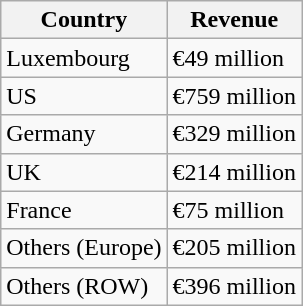<table class="wikitable">
<tr>
<th>Country</th>
<th>Revenue</th>
</tr>
<tr>
<td>Luxembourg</td>
<td>€49 million</td>
</tr>
<tr>
<td>US</td>
<td>€759 million</td>
</tr>
<tr>
<td>Germany</td>
<td>€329 million</td>
</tr>
<tr>
<td>UK</td>
<td>€214 million</td>
</tr>
<tr>
<td>France</td>
<td>€75 million</td>
</tr>
<tr>
<td>Others (Europe)</td>
<td>€205 million</td>
</tr>
<tr>
<td>Others (ROW)</td>
<td>€396 million</td>
</tr>
</table>
